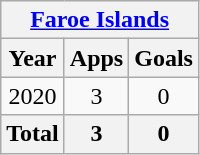<table class="wikitable" style="text-align:center">
<tr>
<th colspan=3><a href='#'>Faroe Islands</a></th>
</tr>
<tr>
<th>Year</th>
<th>Apps</th>
<th>Goals</th>
</tr>
<tr>
<td>2020</td>
<td>3</td>
<td>0</td>
</tr>
<tr>
<th>Total</th>
<th>3</th>
<th>0</th>
</tr>
</table>
